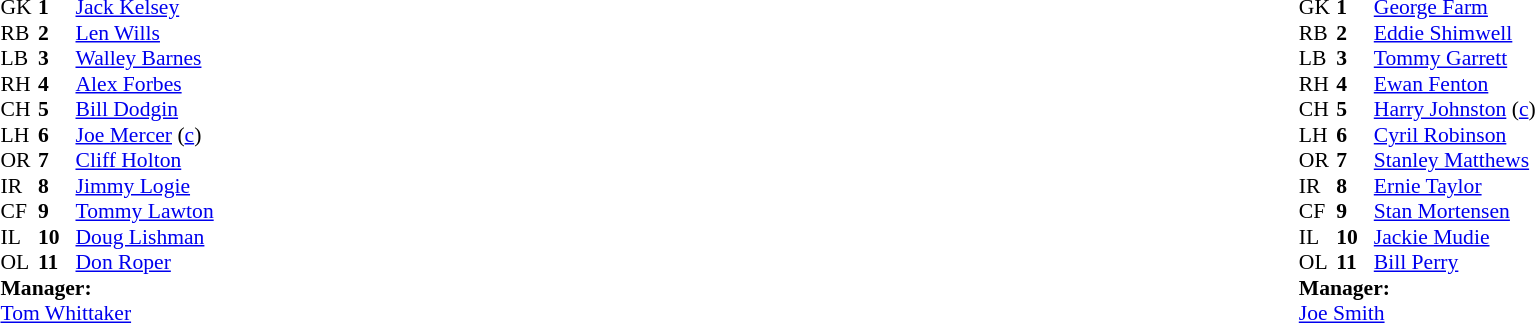<table width="100%">
<tr>
<td valign="top" width="50%"><br><table style="font-size: 90%" cellspacing="0" cellpadding="0">
<tr>
<td colspan="4"></td>
</tr>
<tr>
<th width="25"></th>
<th width="25"></th>
</tr>
<tr>
<td>GK</td>
<td><strong>1</strong></td>
<td> <a href='#'>Jack Kelsey</a></td>
</tr>
<tr>
<td>RB</td>
<td><strong>2</strong></td>
<td> <a href='#'>Len Wills</a></td>
</tr>
<tr>
<td>LB</td>
<td><strong>3</strong></td>
<td> <a href='#'>Walley Barnes</a></td>
</tr>
<tr>
<td>RH</td>
<td><strong>4</strong></td>
<td> <a href='#'>Alex Forbes</a></td>
</tr>
<tr>
<td>CH</td>
<td><strong>5</strong></td>
<td> <a href='#'>Bill Dodgin</a></td>
</tr>
<tr>
<td>LH</td>
<td><strong>6</strong></td>
<td> <a href='#'>Joe Mercer</a> (<a href='#'>c</a>)</td>
</tr>
<tr>
<td>OR</td>
<td><strong>7</strong></td>
<td> <a href='#'>Cliff Holton</a></td>
</tr>
<tr>
<td>IR</td>
<td><strong>8</strong></td>
<td> <a href='#'>Jimmy Logie</a></td>
</tr>
<tr>
<td>CF</td>
<td><strong>9</strong></td>
<td> <a href='#'>Tommy Lawton</a></td>
</tr>
<tr>
<td>IL</td>
<td><strong>10</strong></td>
<td> <a href='#'>Doug Lishman</a></td>
</tr>
<tr>
<td>OL</td>
<td><strong>11</strong></td>
<td> <a href='#'>Don Roper</a></td>
</tr>
<tr>
<td colspan=4><strong>Manager:</strong></td>
</tr>
<tr>
<td colspan="4"> <a href='#'>Tom Whittaker</a></td>
</tr>
</table>
</td>
<td valign="top" width="50%"><br><table style="font-size: 90%" cellspacing="0" cellpadding="0" align=center>
<tr>
<td colspan="4"></td>
</tr>
<tr>
<th width="25"></th>
<th width=25></th>
</tr>
<tr>
<td>GK</td>
<td><strong>1</strong></td>
<td> <a href='#'>George Farm</a></td>
</tr>
<tr>
<td>RB</td>
<td><strong>2</strong></td>
<td> <a href='#'>Eddie Shimwell</a></td>
</tr>
<tr>
<td>LB</td>
<td><strong>3</strong></td>
<td> <a href='#'>Tommy Garrett</a></td>
</tr>
<tr>
<td>RH</td>
<td><strong>4</strong></td>
<td> <a href='#'>Ewan Fenton</a></td>
</tr>
<tr>
<td>CH</td>
<td><strong>5</strong></td>
<td> <a href='#'>Harry Johnston</a> (<a href='#'>c</a>)</td>
</tr>
<tr>
<td>LH</td>
<td><strong>6</strong></td>
<td> <a href='#'>Cyril Robinson</a></td>
</tr>
<tr>
<td>OR</td>
<td><strong>7</strong></td>
<td> <a href='#'>Stanley Matthews</a></td>
</tr>
<tr>
<td>IR</td>
<td><strong>8</strong></td>
<td> <a href='#'>Ernie Taylor</a></td>
</tr>
<tr>
<td>CF</td>
<td><strong>9</strong></td>
<td> <a href='#'>Stan Mortensen</a></td>
</tr>
<tr>
<td>IL</td>
<td><strong>10</strong></td>
<td> <a href='#'>Jackie Mudie</a></td>
</tr>
<tr>
<td>OL</td>
<td><strong>11</strong></td>
<td> <a href='#'>Bill Perry</a></td>
</tr>
<tr>
<td colspan=4><strong>Manager:</strong></td>
</tr>
<tr>
<td colspan="4"> <a href='#'>Joe Smith</a></td>
</tr>
</table>
</td>
</tr>
</table>
